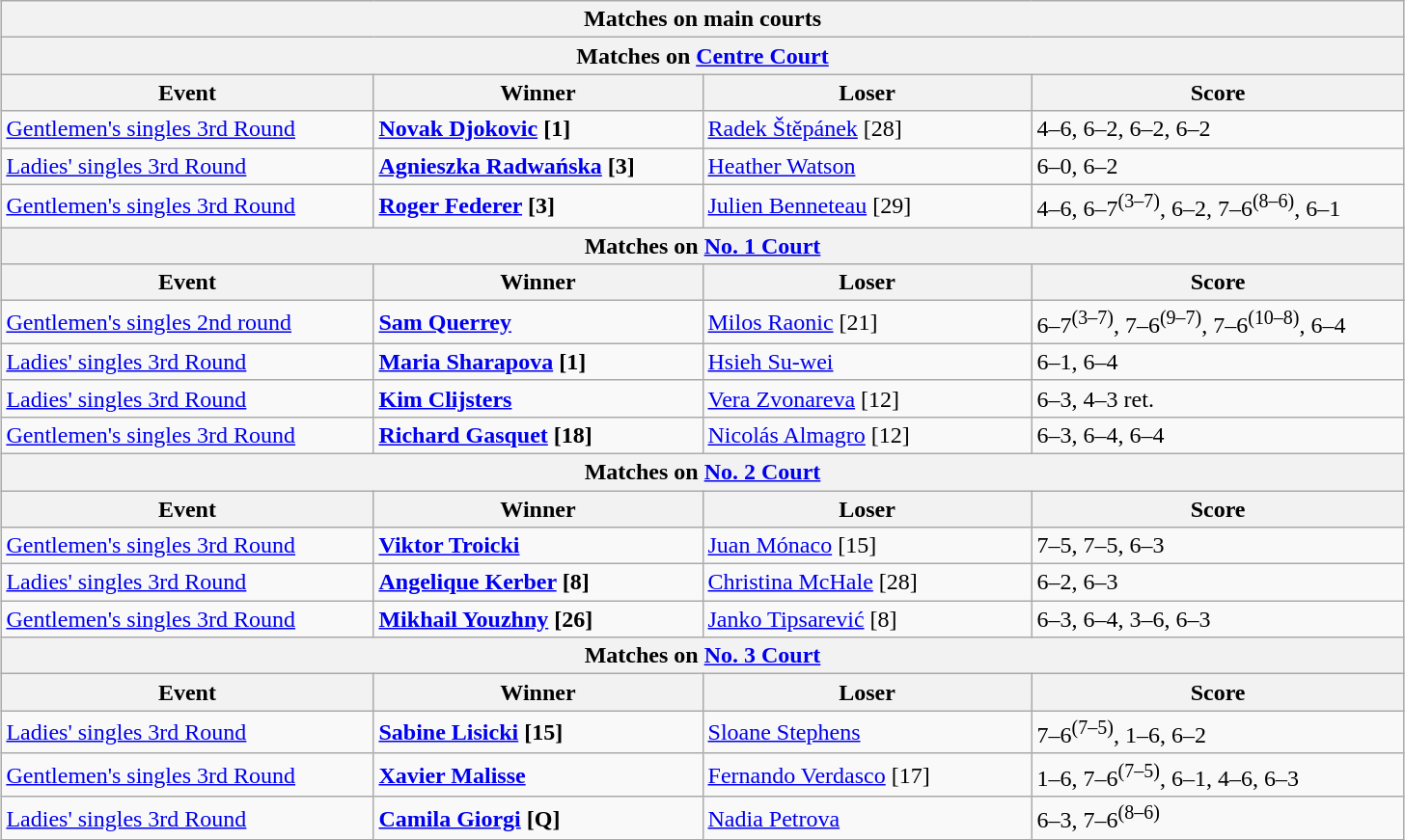<table class="wikitable collapsible uncollapsed" style="margin:auto;">
<tr>
<th colspan="4" style="white-space:nowrap;">Matches on main courts</th>
</tr>
<tr>
<th colspan="4">Matches on <a href='#'>Centre Court</a></th>
</tr>
<tr>
<th width=220>Event</th>
<th width=220>Winner</th>
<th width=220>Loser</th>
<th width=250>Score</th>
</tr>
<tr>
<td><a href='#'>Gentlemen's singles 3rd Round</a></td>
<td> <strong><a href='#'>Novak Djokovic</a> [1]</strong></td>
<td> <a href='#'>Radek Štěpánek</a> [28]</td>
<td>4–6, 6–2, 6–2, 6–2</td>
</tr>
<tr>
<td><a href='#'>Ladies' singles 3rd Round</a></td>
<td> <strong><a href='#'>Agnieszka Radwańska</a> [3]</strong></td>
<td> <a href='#'>Heather Watson</a></td>
<td>6–0, 6–2</td>
</tr>
<tr>
<td><a href='#'>Gentlemen's singles 3rd Round</a></td>
<td> <strong><a href='#'>Roger Federer</a> [3]</strong></td>
<td> <a href='#'>Julien Benneteau</a> [29]</td>
<td>4–6, 6–7<sup>(3–7)</sup>, 6–2, 7–6<sup>(8–6)</sup>, 6–1</td>
</tr>
<tr>
<th colspan="4">Matches on <a href='#'>No. 1 Court</a></th>
</tr>
<tr>
<th width=220>Event</th>
<th width=220>Winner</th>
<th width=220>Loser</th>
<th width=250>Score</th>
</tr>
<tr>
<td><a href='#'>Gentlemen's singles 2nd round</a></td>
<td> <strong><a href='#'>Sam Querrey</a></strong></td>
<td> <a href='#'>Milos Raonic</a> [21]</td>
<td>6–7<sup>(3–7)</sup>, 7–6<sup>(9–7)</sup>, 7–6<sup>(10–8)</sup>, 6–4</td>
</tr>
<tr>
<td><a href='#'>Ladies' singles 3rd Round</a></td>
<td> <strong><a href='#'>Maria Sharapova</a> [1]</strong></td>
<td> <a href='#'>Hsieh Su-wei</a></td>
<td>6–1, 6–4</td>
</tr>
<tr>
<td><a href='#'>Ladies' singles 3rd Round</a></td>
<td> <strong><a href='#'>Kim Clijsters</a></strong></td>
<td> <a href='#'>Vera Zvonareva</a> [12]</td>
<td>6–3, 4–3 ret.</td>
</tr>
<tr>
<td><a href='#'>Gentlemen's singles 3rd Round</a></td>
<td> <strong><a href='#'>Richard Gasquet</a> [18]</strong></td>
<td> <a href='#'>Nicolás Almagro</a> [12]</td>
<td>6–3, 6–4, 6–4</td>
</tr>
<tr>
<th colspan="4">Matches on <a href='#'>No. 2 Court</a></th>
</tr>
<tr>
<th width=220>Event</th>
<th width=220>Winner</th>
<th width=220>Loser</th>
<th width=250>Score</th>
</tr>
<tr>
<td><a href='#'>Gentlemen's singles 3rd Round</a></td>
<td> <strong><a href='#'>Viktor Troicki</a></strong></td>
<td> <a href='#'>Juan Mónaco</a> [15]</td>
<td>7–5, 7–5, 6–3</td>
</tr>
<tr>
<td><a href='#'>Ladies' singles 3rd Round</a></td>
<td> <strong><a href='#'>Angelique Kerber</a> [8]</strong></td>
<td> <a href='#'>Christina McHale</a> [28]</td>
<td>6–2, 6–3</td>
</tr>
<tr>
<td><a href='#'>Gentlemen's singles 3rd Round</a></td>
<td> <strong><a href='#'>Mikhail Youzhny</a> [26]</strong></td>
<td> <a href='#'>Janko Tipsarević</a> [8]</td>
<td>6–3, 6–4, 3–6, 6–3</td>
</tr>
<tr>
<th colspan="4">Matches on <a href='#'>No. 3 Court</a></th>
</tr>
<tr>
<th width=250>Event</th>
<th width=220>Winner</th>
<th width=220>Loser</th>
<th width=220>Score</th>
</tr>
<tr>
<td><a href='#'>Ladies' singles 3rd Round</a></td>
<td> <strong><a href='#'>Sabine Lisicki</a> [15]</strong></td>
<td> <a href='#'>Sloane Stephens</a></td>
<td>7–6<sup>(7–5)</sup>, 1–6, 6–2</td>
</tr>
<tr>
<td><a href='#'>Gentlemen's singles 3rd Round</a></td>
<td> <strong><a href='#'>Xavier Malisse</a></strong></td>
<td> <a href='#'>Fernando Verdasco</a> [17]</td>
<td>1–6, 7–6<sup>(7–5)</sup>, 6–1, 4–6, 6–3</td>
</tr>
<tr>
<td><a href='#'>Ladies' singles 3rd Round</a></td>
<td> <strong><a href='#'>Camila Giorgi</a> [Q]</strong></td>
<td> <a href='#'>Nadia Petrova</a></td>
<td>6–3, 7–6<sup>(8–6)</sup></td>
</tr>
</table>
